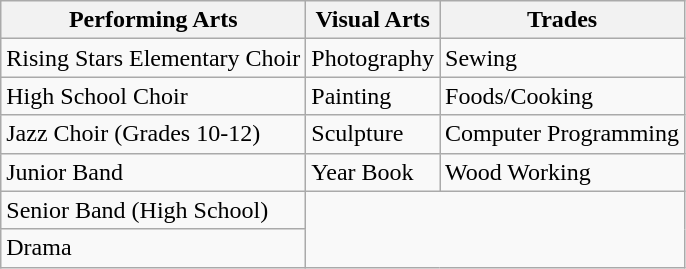<table class="wikitable">
<tr>
<th>Performing Arts</th>
<th>Visual Arts</th>
<th>Trades</th>
</tr>
<tr>
<td>Rising Stars Elementary Choir</td>
<td>Photography</td>
<td>Sewing</td>
</tr>
<tr>
<td>High School Choir</td>
<td>Painting</td>
<td>Foods/Cooking</td>
</tr>
<tr>
<td>Jazz Choir (Grades 10-12)</td>
<td>Sculpture</td>
<td>Computer Programming</td>
</tr>
<tr>
<td>Junior Band</td>
<td>Year Book</td>
<td>Wood Working</td>
</tr>
<tr>
<td>Senior Band (High School)</td>
</tr>
<tr>
<td>Drama</td>
</tr>
</table>
